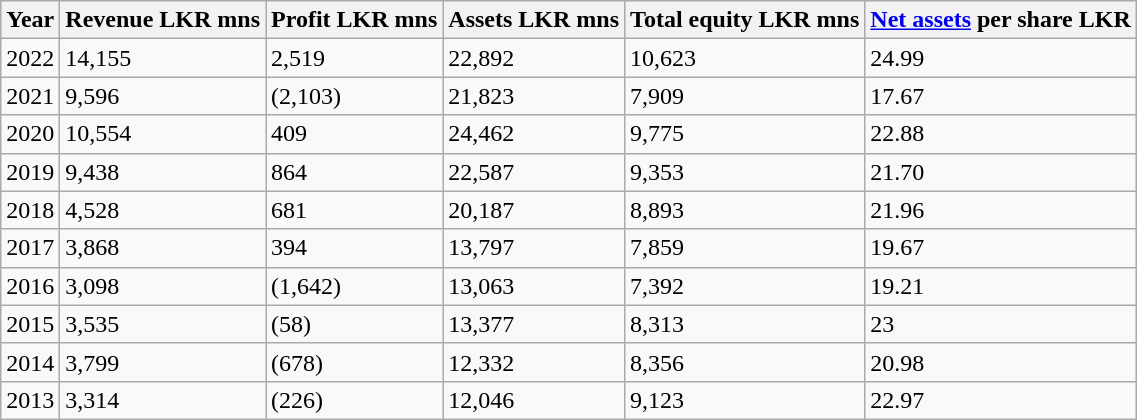<table class="wikitable">
<tr>
<th>Year</th>
<th>Revenue LKR mns</th>
<th>Profit LKR mns</th>
<th>Assets LKR mns</th>
<th>Total equity LKR mns</th>
<th><a href='#'>Net assets</a> per share LKR</th>
</tr>
<tr>
<td>2022</td>
<td>14,155</td>
<td>2,519</td>
<td>22,892</td>
<td>10,623</td>
<td>24.99</td>
</tr>
<tr>
<td>2021</td>
<td>9,596</td>
<td>(2,103)</td>
<td>21,823</td>
<td>7,909</td>
<td>17.67</td>
</tr>
<tr>
<td>2020</td>
<td>10,554</td>
<td>409</td>
<td>24,462</td>
<td>9,775</td>
<td>22.88</td>
</tr>
<tr>
<td>2019</td>
<td>9,438</td>
<td>864</td>
<td>22,587</td>
<td>9,353</td>
<td>21.70</td>
</tr>
<tr>
<td>2018</td>
<td>4,528</td>
<td>681</td>
<td>20,187</td>
<td>8,893</td>
<td>21.96</td>
</tr>
<tr>
<td>2017</td>
<td>3,868</td>
<td>394</td>
<td>13,797</td>
<td>7,859</td>
<td>19.67</td>
</tr>
<tr>
<td>2016</td>
<td>3,098</td>
<td>(1,642)</td>
<td>13,063</td>
<td>7,392</td>
<td>19.21</td>
</tr>
<tr>
<td>2015</td>
<td>3,535</td>
<td>(58)</td>
<td>13,377</td>
<td>8,313</td>
<td>23</td>
</tr>
<tr>
<td>2014</td>
<td>3,799</td>
<td>(678)</td>
<td>12,332</td>
<td>8,356</td>
<td>20.98</td>
</tr>
<tr>
<td>2013</td>
<td>3,314</td>
<td>(226)</td>
<td>12,046</td>
<td>9,123</td>
<td>22.97</td>
</tr>
</table>
